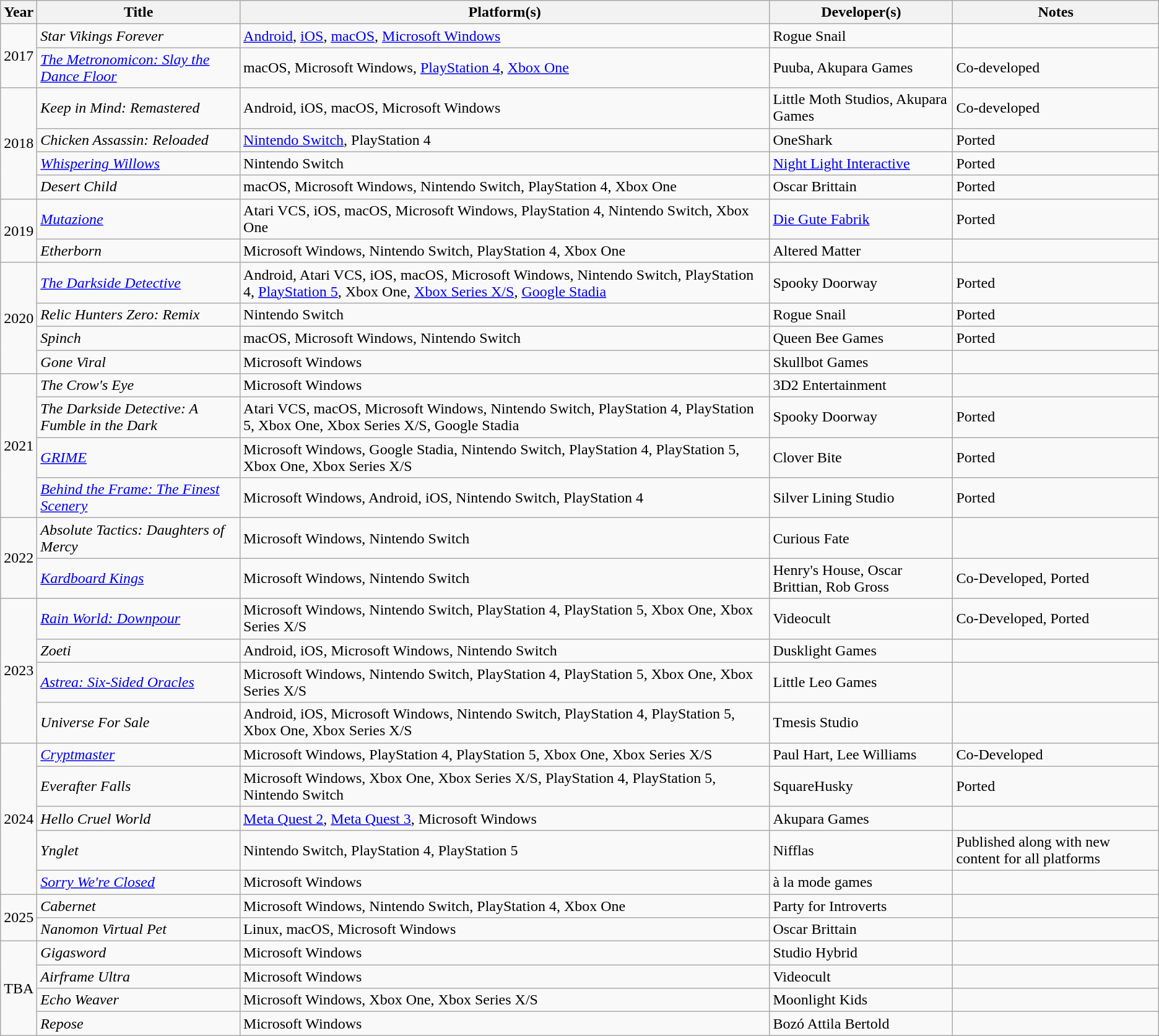<table class="wikitable sortable">
<tr>
<th>Year</th>
<th>Title</th>
<th>Platform(s)</th>
<th>Developer(s)</th>
<th>Notes</th>
</tr>
<tr>
<td rowspan="2">2017</td>
<td><em>Star Vikings Forever</em></td>
<td><a href='#'>Android</a>, <a href='#'>iOS</a>, <a href='#'>macOS</a>, <a href='#'>Microsoft Windows</a></td>
<td>Rogue Snail</td>
<td></td>
</tr>
<tr>
<td><em><a href='#'>The Metronomicon: Slay the Dance Floor</a></em></td>
<td>macOS, Microsoft Windows, <a href='#'>PlayStation 4</a>, <a href='#'>Xbox One</a></td>
<td>Puuba, Akupara Games</td>
<td>Co-developed</td>
</tr>
<tr>
<td rowspan="4">2018</td>
<td><em>Keep in Mind: Remastered</em></td>
<td>Android, iOS, macOS, Microsoft Windows</td>
<td>Little Moth Studios, Akupara Games</td>
<td>Co-developed</td>
</tr>
<tr>
<td><em>Chicken Assassin: Reloaded</em></td>
<td><a href='#'>Nintendo Switch</a>, PlayStation 4</td>
<td>OneShark</td>
<td>Ported</td>
</tr>
<tr>
<td><em><a href='#'>Whispering Willows</a></em></td>
<td>Nintendo Switch</td>
<td><a href='#'>Night Light Interactive</a></td>
<td>Ported</td>
</tr>
<tr>
<td><em>Desert Child</em></td>
<td>macOS, Microsoft Windows, Nintendo Switch, PlayStation 4, Xbox One</td>
<td>Oscar Brittain</td>
<td>Ported</td>
</tr>
<tr>
<td rowspan="2">2019</td>
<td><em><a href='#'>Mutazione</a></em></td>
<td>Atari VCS, iOS, macOS, Microsoft Windows, PlayStation 4, Nintendo Switch, Xbox One</td>
<td><a href='#'>Die Gute Fabrik</a></td>
<td>Ported</td>
</tr>
<tr>
<td><em>Etherborn</em></td>
<td>Microsoft Windows, Nintendo Switch, PlayStation 4, Xbox One</td>
<td>Altered Matter</td>
<td></td>
</tr>
<tr>
<td rowspan="4">2020</td>
<td><em><a href='#'>The Darkside Detective</a></em></td>
<td>Android, Atari VCS, iOS, macOS, Microsoft Windows, Nintendo Switch, PlayStation 4, <a href='#'>PlayStation 5</a>, Xbox One, <a href='#'>Xbox Series X/S</a>, <a href='#'>Google Stadia</a></td>
<td>Spooky Doorway</td>
<td>Ported</td>
</tr>
<tr>
<td><em>Relic Hunters Zero: Remix</em></td>
<td>Nintendo Switch</td>
<td>Rogue Snail</td>
<td>Ported</td>
</tr>
<tr>
<td><em>Spinch</em></td>
<td>macOS, Microsoft Windows, Nintendo Switch</td>
<td>Queen Bee Games</td>
<td>Ported</td>
</tr>
<tr>
<td><em>Gone Viral</em></td>
<td>Microsoft Windows</td>
<td>Skullbot Games</td>
<td></td>
</tr>
<tr>
<td rowspan="4">2021</td>
<td><em>The Crow's Eye</em></td>
<td>Microsoft Windows</td>
<td>3D2 Entertainment</td>
<td></td>
</tr>
<tr>
<td><em>The Darkside Detective: A Fumble in the Dark</em></td>
<td>Atari VCS, macOS, Microsoft Windows, Nintendo Switch, PlayStation 4, PlayStation 5, Xbox One, Xbox Series X/S, Google Stadia</td>
<td>Spooky Doorway</td>
<td>Ported</td>
</tr>
<tr>
<td><em><a href='#'>GRIME</a></em></td>
<td>Microsoft Windows, Google Stadia, Nintendo Switch, PlayStation 4, PlayStation 5, Xbox One, Xbox Series X/S</td>
<td>Clover Bite</td>
<td>Ported</td>
</tr>
<tr>
<td><em><a href='#'>Behind the Frame: The Finest Scenery</a></em></td>
<td>Microsoft Windows, Android, iOS, Nintendo Switch, PlayStation 4</td>
<td>Silver Lining Studio</td>
<td>Ported</td>
</tr>
<tr>
<td rowspan="2">2022</td>
<td><em>Absolute Tactics: Daughters of Mercy</em></td>
<td>Microsoft Windows, Nintendo Switch</td>
<td>Curious Fate</td>
<td></td>
</tr>
<tr>
<td><em><a href='#'>Kardboard Kings</a></em></td>
<td>Microsoft Windows, Nintendo Switch</td>
<td>Henry's House, Oscar Brittian, Rob Gross</td>
<td>Co-Developed, Ported</td>
</tr>
<tr>
<td rowspan="4">2023</td>
<td><em><a href='#'>Rain World: Downpour</a></em></td>
<td>Microsoft Windows, Nintendo Switch, PlayStation 4, PlayStation 5, Xbox One, Xbox Series X/S</td>
<td>Videocult</td>
<td>Co-Developed, Ported</td>
</tr>
<tr>
<td><em>Zoeti</em></td>
<td>Android, iOS, Microsoft Windows, Nintendo Switch</td>
<td>Dusklight Games</td>
<td></td>
</tr>
<tr>
<td><em><a href='#'>Astrea: Six-Sided Oracles</a></em></td>
<td>Microsoft Windows, Nintendo Switch, PlayStation 4, PlayStation 5, Xbox One, Xbox Series X/S</td>
<td>Little Leo Games</td>
<td></td>
</tr>
<tr>
<td><em>Universe For Sale</em></td>
<td>Android, iOS, Microsoft Windows, Nintendo Switch, PlayStation 4, PlayStation 5, Xbox One, Xbox Series X/S</td>
<td>Tmesis Studio</td>
<td></td>
</tr>
<tr>
<td rowspan="5">2024</td>
<td><em><a href='#'>Cryptmaster</a></em></td>
<td>Microsoft Windows, PlayStation 4, PlayStation 5, Xbox One, Xbox Series X/S</td>
<td>Paul Hart, Lee Williams</td>
<td>Co-Developed</td>
</tr>
<tr>
<td><em>Everafter Falls</em></td>
<td>Microsoft Windows, Xbox One, Xbox Series X/S, PlayStation 4, PlayStation 5, Nintendo Switch</td>
<td>SquareHusky</td>
<td>Ported</td>
</tr>
<tr>
<td><em>Hello Cruel World</em></td>
<td><a href='#'>Meta Quest 2</a>, <a href='#'>Meta Quest 3</a>, Microsoft Windows</td>
<td>Akupara Games</td>
<td></td>
</tr>
<tr>
<td><em>Ynglet</em></td>
<td>Nintendo Switch, PlayStation 4, PlayStation 5</td>
<td>Nifflas</td>
<td>Published along with new content for all platforms</td>
</tr>
<tr>
<td><em><a href='#'>Sorry We're Closed</a></em></td>
<td>Microsoft Windows</td>
<td>à la mode games</td>
<td></td>
</tr>
<tr>
<td rowspan="2">2025</td>
<td><em>Cabernet</em></td>
<td>Microsoft Windows, Nintendo Switch, PlayStation 4, Xbox One</td>
<td>Party for Introverts</td>
<td></td>
</tr>
<tr>
<td><em>Nanomon Virtual Pet</em></td>
<td>Linux, macOS, Microsoft Windows</td>
<td>Oscar Brittain</td>
<td></td>
</tr>
<tr>
<td rowspan="4">TBA</td>
<td><em>Gigasword</em></td>
<td>Microsoft Windows</td>
<td>Studio Hybrid</td>
<td></td>
</tr>
<tr>
<td><em>Airframe Ultra</em></td>
<td>Microsoft Windows</td>
<td>Videocult</td>
<td></td>
</tr>
<tr>
<td><em>Echo Weaver</em></td>
<td>Microsoft Windows, Xbox One, Xbox Series X/S</td>
<td>Moonlight Kids</td>
<td></td>
</tr>
<tr>
<td><em>Repose</em></td>
<td>Microsoft Windows</td>
<td>Bozó Attila Bertold</td>
<td></td>
</tr>
</table>
